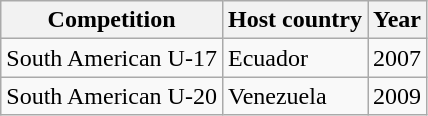<table class="wikitable">
<tr>
<th>Competition</th>
<th>Host country</th>
<th>Year</th>
</tr>
<tr>
<td>South American U-17</td>
<td>Ecuador</td>
<td>2007</td>
</tr>
<tr>
<td>South American U-20</td>
<td>Venezuela</td>
<td>2009</td>
</tr>
</table>
